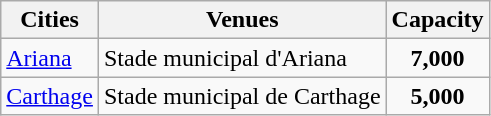<table class="wikitable">
<tr>
<th>Cities</th>
<th>Venues</th>
<th>Capacity</th>
</tr>
<tr>
<td><a href='#'>Ariana</a></td>
<td>Stade municipal d'Ariana</td>
<td align=center><strong>7,000</strong></td>
</tr>
<tr>
<td><a href='#'>Carthage</a></td>
<td>Stade municipal de Carthage</td>
<td align=center><strong>5,000</strong></td>
</tr>
</table>
